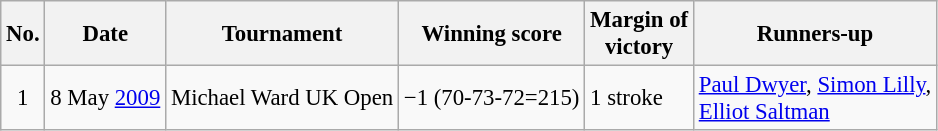<table class="wikitable" style="font-size:95%;">
<tr>
<th>No.</th>
<th>Date</th>
<th>Tournament</th>
<th>Winning score</th>
<th>Margin of<br>victory</th>
<th>Runners-up</th>
</tr>
<tr>
<td align=center>1</td>
<td align=right>8 May <a href='#'>2009</a></td>
<td>Michael Ward UK Open</td>
<td>−1 (70-73-72=215)</td>
<td>1 stroke</td>
<td> <a href='#'>Paul Dwyer</a>,  <a href='#'>Simon Lilly</a>,<br> <a href='#'>Elliot Saltman</a></td>
</tr>
</table>
